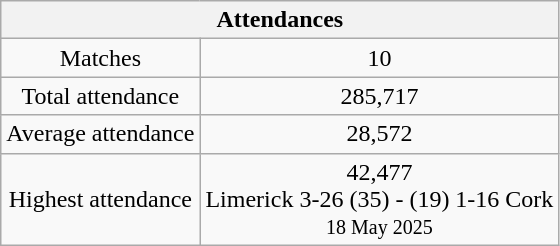<table class=wikitable>
<tr>
<th colspan=2>Attendances</th>
</tr>
<tr>
<td align=center>Matches</td>
<td align=center>10</td>
</tr>
<tr>
<td align=center>Total attendance</td>
<td align=center>285,717</td>
</tr>
<tr>
<td align=center>Average attendance</td>
<td align=center>28,572</td>
</tr>
<tr>
<td align=center>Highest attendance</td>
<td align=center>42,477 <br> Limerick 3-26 (35) - (19) 1-16 Cork<br> <small>18 May 2025</small></td>
</tr>
</table>
